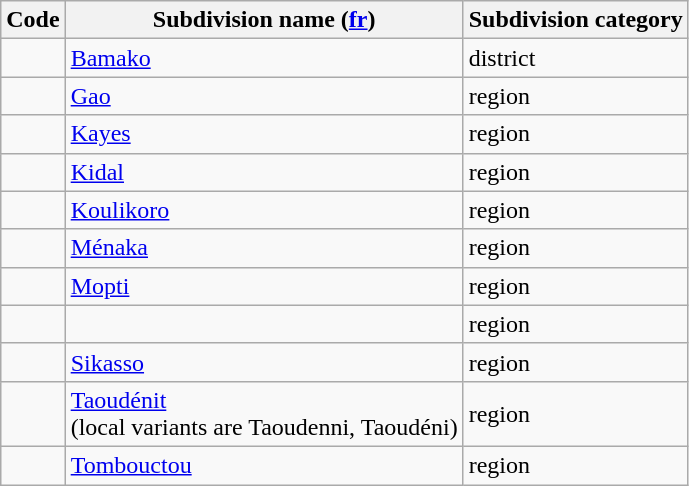<table class="wikitable sortable">
<tr>
<th>Code</th>
<th>Subdivision name (<a href='#'>fr</a>)</th>
<th>Subdivision category</th>
</tr>
<tr>
<td></td>
<td><a href='#'>Bamako</a></td>
<td>district</td>
</tr>
<tr>
<td></td>
<td><a href='#'>Gao</a></td>
<td>region</td>
</tr>
<tr>
<td></td>
<td><a href='#'>Kayes</a></td>
<td>region</td>
</tr>
<tr>
<td></td>
<td><a href='#'>Kidal</a></td>
<td>region</td>
</tr>
<tr>
<td></td>
<td><a href='#'>Koulikoro</a></td>
<td>region</td>
</tr>
<tr>
<td></td>
<td><a href='#'>Ménaka</a></td>
<td>region</td>
</tr>
<tr>
<td></td>
<td><a href='#'>Mopti</a></td>
<td>region</td>
</tr>
<tr>
<td></td>
<td></td>
<td>region</td>
</tr>
<tr>
<td></td>
<td><a href='#'>Sikasso</a></td>
<td>region</td>
</tr>
<tr>
<td></td>
<td><a href='#'>Taoudénit</a><br>(local variants are Taoudenni, Taoudéni)</td>
<td>region</td>
</tr>
<tr>
<td></td>
<td><a href='#'>Tombouctou</a></td>
<td>region</td>
</tr>
</table>
